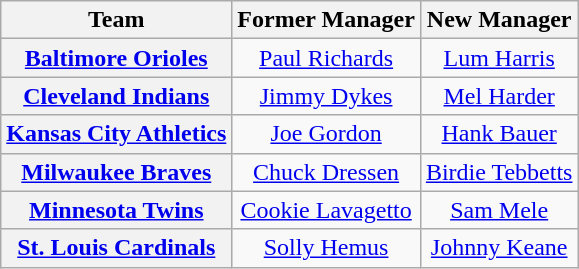<table class="wikitable plainrowheaders" style="text-align:center;">
<tr>
<th>Team</th>
<th>Former Manager</th>
<th>New Manager</th>
</tr>
<tr>
<th scope="row" style="text-align:center;"><a href='#'>Baltimore Orioles</a></th>
<td><a href='#'>Paul Richards</a></td>
<td><a href='#'>Lum Harris</a></td>
</tr>
<tr>
<th scope="row" style="text-align:center;"><a href='#'>Cleveland Indians</a></th>
<td><a href='#'>Jimmy Dykes</a></td>
<td><a href='#'>Mel Harder</a></td>
</tr>
<tr>
<th scope="row" style="text-align:center;"><a href='#'>Kansas City Athletics</a></th>
<td><a href='#'>Joe Gordon</a></td>
<td><a href='#'>Hank Bauer</a></td>
</tr>
<tr>
<th scope="row" style="text-align:center;"><a href='#'>Milwaukee Braves</a></th>
<td><a href='#'>Chuck Dressen</a></td>
<td><a href='#'>Birdie Tebbetts</a></td>
</tr>
<tr>
<th scope="row" style="text-align:center;"><a href='#'>Minnesota Twins</a></th>
<td><a href='#'>Cookie Lavagetto</a></td>
<td><a href='#'>Sam Mele</a></td>
</tr>
<tr>
<th scope="row" style="text-align:center;"><a href='#'>St. Louis Cardinals</a></th>
<td><a href='#'>Solly Hemus</a></td>
<td><a href='#'>Johnny Keane</a></td>
</tr>
</table>
